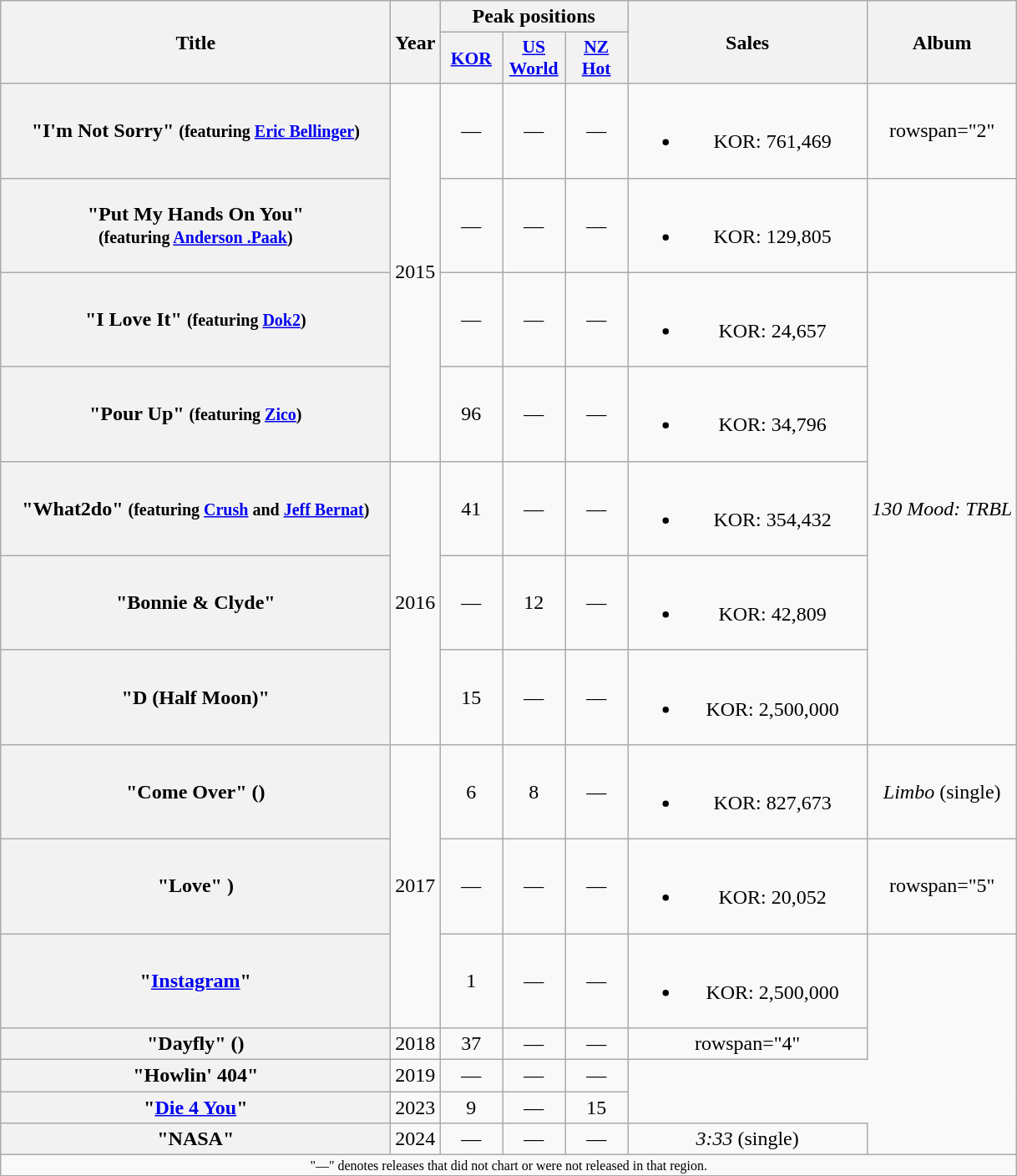<table class="wikitable plainrowheaders" style="text-align:center;">
<tr>
<th scope="col" rowspan="2" style="width:19em;">Title</th>
<th scope="col" rowspan="2">Year</th>
<th scope="col" colspan="3">Peak positions</th>
<th scope="col" rowspan="2" style="width:11.5em;">Sales</th>
<th scope="col" rowspan="2">Album</th>
</tr>
<tr>
<th scope="col" style="width:3em;font-size:90%;"><a href='#'>KOR</a><br></th>
<th scope="col" style="width:3em;font-size:90%;"><a href='#'>US<br>World</a><br></th>
<th scope="col" style="width:3em;font-size:90%;"><a href='#'>NZ<br>Hot</a><br></th>
</tr>
<tr>
<th scope="row">"I'm Not Sorry" <small>(featuring <a href='#'>Eric Bellinger</a>)</small></th>
<td rowspan=4>2015</td>
<td>—</td>
<td>—</td>
<td>—</td>
<td><br><ul><li>KOR: 761,469</li></ul></td>
<td>rowspan="2" </td>
</tr>
<tr>
<th scope="row">"Put My Hands On You" <br> <small>(featuring <a href='#'>Anderson .Paak</a>)</small></th>
<td>—</td>
<td>—</td>
<td>—</td>
<td><br><ul><li>KOR: 129,805</li></ul></td>
</tr>
<tr>
<th scope="row">"I Love It" <small>(featuring <a href='#'>Dok2</a>)</small></th>
<td>—</td>
<td>—</td>
<td>—</td>
<td><br><ul><li>KOR: 24,657</li></ul></td>
<td rowspan="5"><em>130 Mood: TRBL</em></td>
</tr>
<tr>
<th scope="row">"Pour Up" <small>(featuring <a href='#'>Zico</a>)</small></th>
<td>96</td>
<td>—</td>
<td>—</td>
<td><br><ul><li>KOR: 34,796</li></ul></td>
</tr>
<tr>
<th scope="row">"What2do" <small>(featuring <a href='#'>Crush</a> and <a href='#'>Jeff Bernat</a>)</small></th>
<td rowspan="3">2016</td>
<td>41</td>
<td>—</td>
<td>—</td>
<td><br><ul><li>KOR: 354,432</li></ul></td>
</tr>
<tr>
<th scope="row">"Bonnie & Clyde"</th>
<td>—</td>
<td>12</td>
<td>—</td>
<td><br><ul><li>KOR: 42,809</li></ul></td>
</tr>
<tr>
<th scope="row">"D (Half Moon)" </th>
<td>15</td>
<td>—</td>
<td>—</td>
<td><br><ul><li>KOR: 2,500,000</li></ul></td>
</tr>
<tr>
<th scope="row">"Come Over" () </th>
<td rowspan="3">2017</td>
<td>6</td>
<td>8</td>
<td>—</td>
<td><br><ul><li>KOR: 827,673</li></ul></td>
<td><em>Limbo</em> (single)</td>
</tr>
<tr>
<th scope="row">"Love" )</th>
<td>—</td>
<td>—</td>
<td>—</td>
<td><br><ul><li>KOR: 20,052</li></ul></td>
<td>rowspan="5" </td>
</tr>
<tr>
<th scope="row">"<a href='#'>Instagram</a>"</th>
<td>1</td>
<td>—</td>
<td>—</td>
<td><br><ul><li>KOR: 2,500,000</li></ul></td>
</tr>
<tr>
<th scope="row">"Dayfly" () </th>
<td>2018</td>
<td>37</td>
<td>—</td>
<td>—</td>
<td>rowspan="4" </td>
</tr>
<tr>
<th scope="row">"Howlin' 404"</th>
<td>2019</td>
<td>—</td>
<td>—</td>
<td>—</td>
</tr>
<tr>
<th scope="row">"<a href='#'>Die 4 You</a>"</th>
<td>2023</td>
<td>9</td>
<td>—</td>
<td>15</td>
</tr>
<tr>
<th scope="row">"NASA"  </th>
<td>2024</td>
<td>—</td>
<td>—</td>
<td>—</td>
<td><em>3:33</em> (single)</td>
</tr>
<tr>
<td align="center" colspan="8" style="font-size:8pt">"—" denotes releases that did not chart or were not released in that region.</td>
</tr>
</table>
